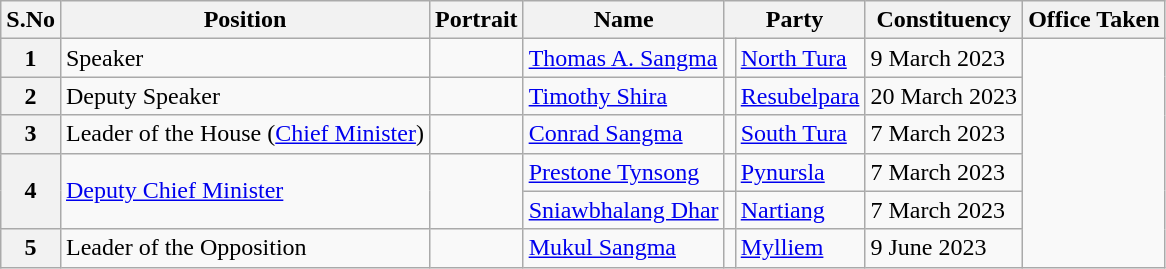<table class="wikitable sortable">
<tr>
<th>S.No</th>
<th>Position</th>
<th>Portrait</th>
<th>Name</th>
<th colspan="2">Party</th>
<th>Constituency</th>
<th>Office Taken</th>
</tr>
<tr>
<th>1</th>
<td>Speaker</td>
<td></td>
<td><a href='#'>Thomas A. Sangma</a></td>
<td></td>
<td><a href='#'>North Tura</a></td>
<td>9 March 2023</td>
</tr>
<tr>
<th>2</th>
<td>Deputy Speaker</td>
<td></td>
<td><a href='#'>Timothy Shira</a></td>
<td></td>
<td><a href='#'>Resubelpara</a></td>
<td>20 March 2023</td>
</tr>
<tr>
<th>3</th>
<td>Leader of the House (<a href='#'>Chief Minister</a>)</td>
<td></td>
<td><a href='#'>Conrad Sangma</a></td>
<td></td>
<td><a href='#'>South Tura</a></td>
<td>7 March 2023</td>
</tr>
<tr>
<th rowspan="2">4</th>
<td rowspan="2"><a href='#'>Deputy Chief Minister</a></td>
<td rowspan="2"></td>
<td><a href='#'>Prestone Tynsong</a></td>
<td></td>
<td><a href='#'>Pynursla</a></td>
<td>7 March 2023</td>
</tr>
<tr>
<td><a href='#'>Sniawbhalang Dhar</a></td>
<td></td>
<td><a href='#'>Nartiang</a></td>
<td>7 March 2023</td>
</tr>
<tr>
<th>5</th>
<td>Leader of the Opposition</td>
<td></td>
<td><a href='#'>Mukul Sangma</a></td>
<td></td>
<td><a href='#'>Mylliem</a></td>
<td>9 June 2023</td>
</tr>
</table>
